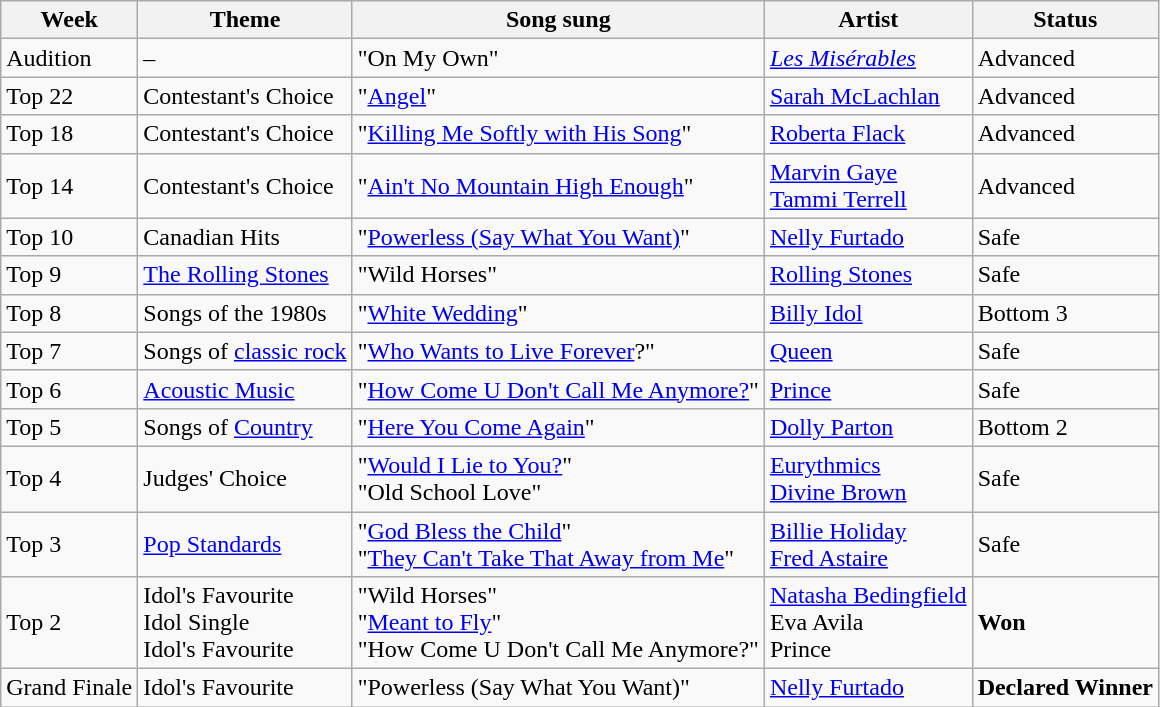<table class="wikitable">
<tr>
<th>Week</th>
<th>Theme</th>
<th>Song sung</th>
<th>Artist</th>
<th>Status</th>
</tr>
<tr>
<td>Audition</td>
<td>–</td>
<td>"On My Own"</td>
<td><em><a href='#'>Les Misérables</a></em></td>
<td>Advanced</td>
</tr>
<tr>
<td>Top 22</td>
<td>Contestant's Choice</td>
<td>"<a href='#'>Angel</a>"</td>
<td><a href='#'>Sarah McLachlan</a></td>
<td>Advanced</td>
</tr>
<tr>
<td>Top 18</td>
<td>Contestant's Choice</td>
<td>"<a href='#'>Killing Me Softly with His Song</a>"</td>
<td><a href='#'>Roberta Flack</a></td>
<td>Advanced</td>
</tr>
<tr>
<td>Top 14</td>
<td>Contestant's Choice</td>
<td>"<a href='#'>Ain't No Mountain High Enough</a>"</td>
<td><a href='#'>Marvin Gaye</a><br><a href='#'>Tammi Terrell</a></td>
<td>Advanced</td>
</tr>
<tr>
<td>Top 10</td>
<td>Canadian Hits</td>
<td>"<a href='#'>Powerless (Say What You Want)</a>"</td>
<td><a href='#'>Nelly Furtado</a></td>
<td>Safe</td>
</tr>
<tr>
<td>Top 9</td>
<td><a href='#'>The Rolling Stones</a></td>
<td>"Wild Horses"</td>
<td><a href='#'>Rolling Stones</a></td>
<td>Safe</td>
</tr>
<tr>
<td>Top 8</td>
<td>Songs of the 1980s</td>
<td>"<a href='#'>White Wedding</a>"</td>
<td><a href='#'>Billy Idol</a></td>
<td>Bottom 3</td>
</tr>
<tr>
<td>Top 7</td>
<td>Songs of <a href='#'>classic rock</a></td>
<td>"<a href='#'>Who Wants to Live Forever</a>?"</td>
<td><a href='#'>Queen</a></td>
<td>Safe</td>
</tr>
<tr>
<td>Top 6</td>
<td><a href='#'>Acoustic Music</a></td>
<td>"<a href='#'>How Come U Don't Call Me Anymore?</a>"</td>
<td><a href='#'>Prince</a></td>
<td>Safe</td>
</tr>
<tr>
<td>Top 5</td>
<td>Songs of <a href='#'>Country</a></td>
<td>"<a href='#'>Here You Come Again</a>"</td>
<td><a href='#'>Dolly Parton</a></td>
<td>Bottom 2</td>
</tr>
<tr>
<td>Top 4</td>
<td>Judges' Choice</td>
<td>"<a href='#'>Would I Lie to You?</a>"<br>"Old School Love"</td>
<td><a href='#'>Eurythmics</a><br><a href='#'>Divine Brown</a></td>
<td>Safe</td>
</tr>
<tr>
<td>Top 3</td>
<td><a href='#'>Pop Standards</a></td>
<td>"<a href='#'>God Bless the Child</a>"<br>"<a href='#'>They Can't Take That Away from Me</a>"</td>
<td><a href='#'>Billie Holiday</a><br><a href='#'>Fred Astaire</a></td>
<td>Safe</td>
</tr>
<tr>
<td>Top 2</td>
<td>Idol's Favourite<br>Idol Single<br>Idol's Favourite</td>
<td>"Wild Horses"<br>"<a href='#'>Meant to Fly</a>"<br>"How Come U Don't Call Me Anymore?"</td>
<td><a href='#'>Natasha Bedingfield</a><br>Eva Avila<br>Prince</td>
<td><strong>Won</strong></td>
</tr>
<tr>
<td>Grand Finale</td>
<td>Idol's Favourite</td>
<td>"Powerless (Say What You Want)"</td>
<td><a href='#'>Nelly Furtado</a></td>
<td><strong>Declared Winner</strong></td>
</tr>
</table>
